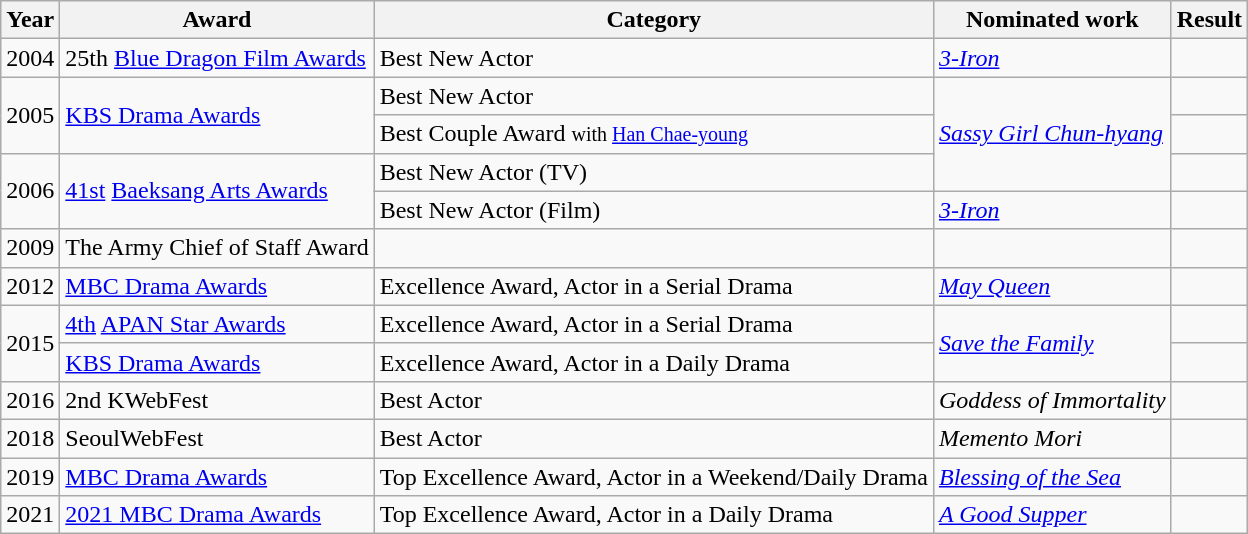<table class="wikitable">
<tr>
<th>Year</th>
<th>Award</th>
<th>Category</th>
<th>Nominated work</th>
<th>Result</th>
</tr>
<tr>
<td>2004</td>
<td>25th <a href='#'>Blue Dragon Film Awards</a></td>
<td>Best New Actor</td>
<td><em><a href='#'>3-Iron</a></em></td>
<td></td>
</tr>
<tr>
<td rowspan=2>2005</td>
<td rowspan=2><a href='#'>KBS Drama Awards</a></td>
<td>Best New Actor</td>
<td rowspan=3><em><a href='#'>Sassy Girl Chun-hyang</a></em></td>
<td></td>
</tr>
<tr>
<td>Best Couple Award <small>with <a href='#'>Han Chae-young</a></small></td>
<td></td>
</tr>
<tr>
<td rowspan=2>2006</td>
<td rowspan=2><a href='#'>41st</a> <a href='#'>Baeksang Arts Awards</a></td>
<td>Best New Actor (TV)</td>
<td></td>
</tr>
<tr>
<td>Best New Actor (Film)</td>
<td><em><a href='#'>3-Iron</a></em></td>
<td></td>
</tr>
<tr>
<td>2009</td>
<td>The Army Chief of Staff Award</td>
<td></td>
<td></td>
<td></td>
</tr>
<tr>
<td>2012</td>
<td><a href='#'>MBC Drama Awards</a></td>
<td>Excellence Award, Actor in a Serial Drama</td>
<td><em><a href='#'>May Queen</a></em></td>
<td></td>
</tr>
<tr>
<td rowspan=2>2015</td>
<td><a href='#'>4th</a> <a href='#'>APAN Star Awards</a></td>
<td>Excellence Award, Actor in a Serial Drama</td>
<td rowspan=2><em><a href='#'>Save the Family</a></em></td>
<td></td>
</tr>
<tr>
<td><a href='#'>KBS Drama Awards</a></td>
<td>Excellence Award, Actor in a Daily Drama</td>
<td></td>
</tr>
<tr>
<td>2016</td>
<td>2nd KWebFest</td>
<td>Best Actor</td>
<td><em>Goddess of Immortality</em></td>
<td></td>
</tr>
<tr>
<td>2018</td>
<td> SeoulWebFest</td>
<td>Best Actor</td>
<td><em>Memento Mori</em></td>
<td></td>
</tr>
<tr>
<td>2019</td>
<td><a href='#'>MBC Drama Awards</a></td>
<td>Top Excellence Award, Actor in a Weekend/Daily Drama</td>
<td><em><a href='#'>Blessing of the Sea</a></em></td>
<td></td>
</tr>
<tr>
<td>2021</td>
<td><a href='#'>2021 MBC Drama Awards</a></td>
<td>Top Excellence Award, Actor in a Daily Drama</td>
<td><em><a href='#'>A Good Supper</a></em></td>
<td></td>
</tr>
</table>
